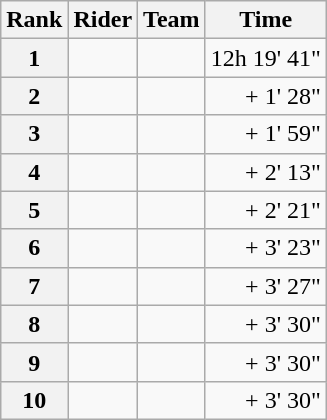<table class="wikitable" margin-bottom:0;">
<tr>
<th scope="col">Rank</th>
<th scope="col">Rider</th>
<th scope="col">Team</th>
<th scope="col">Time</th>
</tr>
<tr>
<th scope="row">1</th>
<td> </td>
<td></td>
<td align="right">12h 19' 41"</td>
</tr>
<tr>
<th scope="row">2</th>
<td></td>
<td></td>
<td align="right">+ 1' 28"</td>
</tr>
<tr>
<th scope="row">3</th>
<td></td>
<td></td>
<td align="right">+ 1' 59"</td>
</tr>
<tr>
<th scope="row">4</th>
<td></td>
<td></td>
<td align="right">+ 2' 13"</td>
</tr>
<tr>
<th scope="row">5</th>
<td> </td>
<td></td>
<td align="right">+ 2' 21"</td>
</tr>
<tr>
<th scope="row">6</th>
<td></td>
<td></td>
<td align="right">+ 3' 23"</td>
</tr>
<tr>
<th scope="row">7</th>
<td></td>
<td></td>
<td align="right">+ 3' 27"</td>
</tr>
<tr>
<th scope="row">8</th>
<td></td>
<td></td>
<td align="right">+ 3' 30"</td>
</tr>
<tr>
<th scope="row">9</th>
<td></td>
<td></td>
<td align="right">+ 3' 30"</td>
</tr>
<tr>
<th scope="row">10</th>
<td></td>
<td></td>
<td align="right">+ 3' 30"</td>
</tr>
</table>
